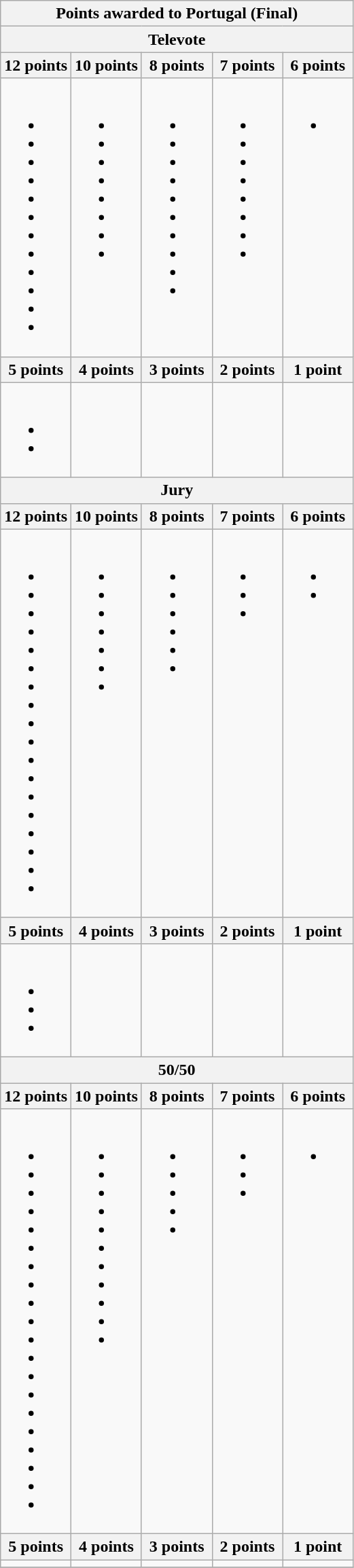<table class="wikitable collapsible collapsed">
<tr>
<th colspan="5">Points awarded to Portugal (Final)</th>
</tr>
<tr>
<th colspan="5">Televote</th>
</tr>
<tr>
<th width=20%>12 points</th>
<th width=20%>10 points</th>
<th width=20%>8 points</th>
<th width=20%>7 points</th>
<th width=20%>6 points</th>
</tr>
<tr>
<td valign="top"><br><ul><li></li><li></li><li></li><li></li><li></li><li></li><li></li><li></li><li></li><li></li><li></li><li></li></ul></td>
<td valign="top"><br><ul><li></li><li></li><li></li><li></li><li></li><li></li><li></li><li></li></ul></td>
<td valign="top"><br><ul><li></li><li></li><li></li><li></li><li></li><li></li><li></li><li></li><li></li><li></li></ul></td>
<td valign="top"><br><ul><li></li><li></li><li></li><li></li><li></li><li></li><li></li><li></li></ul></td>
<td valign="top"><br><ul><li></li></ul></td>
</tr>
<tr>
<th width=20%>5 points</th>
<th width=20%>4 points</th>
<th width=20%>3 points</th>
<th width=20%>2 points</th>
<th width=20%>1 point</th>
</tr>
<tr>
<td valign="top"><br><ul><li></li><li></li></ul></td>
<td valign="top"></td>
<td valign="top"></td>
<td valign="top"></td>
<td valign="top"></td>
</tr>
<tr>
<th colspan="5">Jury</th>
</tr>
<tr>
<th width=20%>12 points</th>
<th width=20%>10 points</th>
<th width=20%>8 points</th>
<th width=20%>7 points</th>
<th width=20%>6 points</th>
</tr>
<tr>
<td valign="top"><br><ul><li></li><li></li><li></li><li></li><li></li><li></li><li></li><li></li><li></li><li></li><li></li><li></li><li></li><li></li><li></li><li></li><li></li><li></li></ul></td>
<td valign="top"><br><ul><li></li><li></li><li></li><li></li><li></li><li></li><li></li></ul></td>
<td valign="top"><br><ul><li></li><li></li><li></li><li></li><li></li><li></li></ul></td>
<td valign="top"><br><ul><li></li><li></li><li></li></ul></td>
<td valign="top"><br><ul><li></li><li></li></ul></td>
</tr>
<tr>
<th width=20%>5 points</th>
<th width=20%>4 points</th>
<th width=20%>3 points</th>
<th width=20%>2 points</th>
<th width=20%>1 point</th>
</tr>
<tr>
<td valign="top"><br><ul><li></li><li></li><li></li></ul></td>
<td valign="top"></td>
<td valign="top"></td>
<td valign="top"></td>
<td valign="top"></td>
</tr>
<tr>
<th colspan="5">50/50</th>
</tr>
<tr>
<th width=20%>12 points</th>
<th width=20%>10 points</th>
<th width=20%>8 points</th>
<th width=20%>7 points</th>
<th width=20%>6 points</th>
</tr>
<tr>
<td valign="top"><br><ul><li></li><li></li><li></li><li></li><li></li><li></li><li></li><li></li><li></li><li></li><li></li><li></li><li></li><li></li><li></li><li></li><li></li><li></li><li></li><li></li></ul></td>
<td valign="top"><br><ul><li></li><li></li><li></li><li></li><li></li><li></li><li></li><li></li><li></li><li></li><li></li></ul></td>
<td valign="top"><br><ul><li></li><li></li><li></li><li></li><li></li></ul></td>
<td valign="top"><br><ul><li></li><li></li><li></li></ul></td>
<td valign="top"><br><ul><li></li></ul></td>
</tr>
<tr>
<th width=20%>5 points</th>
<th width=20%>4 points</th>
<th width=20%>3 points</th>
<th width=20%>2 points</th>
<th width=20%>1 point</th>
</tr>
<tr>
<td valign="top"></td>
<td valign="top"></td>
<td valign="top"></td>
<td valign="top"></td>
<td valign="top"></td>
</tr>
<tr>
</tr>
</table>
